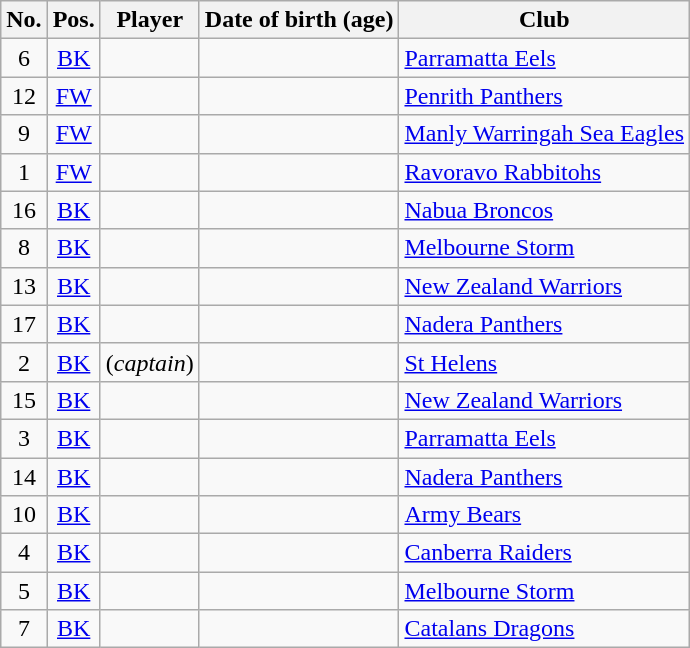<table class="wikitable sortable">
<tr>
<th>No.</th>
<th>Pos.</th>
<th>Player</th>
<th>Date of birth (age)</th>
<th>Club</th>
</tr>
<tr>
<td align=center>6</td>
<td align=center><a href='#'>BK</a></td>
<td></td>
<td></td>
<td> <a href='#'>Parramatta Eels</a></td>
</tr>
<tr>
<td align=center>12</td>
<td align=center><a href='#'>FW</a></td>
<td></td>
<td></td>
<td> <a href='#'>Penrith Panthers</a></td>
</tr>
<tr>
<td align=center>9</td>
<td align=center><a href='#'>FW</a></td>
<td></td>
<td></td>
<td> <a href='#'>Manly Warringah Sea Eagles</a></td>
</tr>
<tr>
<td align=center>1</td>
<td align=center><a href='#'>FW</a></td>
<td></td>
<td></td>
<td> <a href='#'>Ravoravo Rabbitohs</a></td>
</tr>
<tr>
<td align=center>16</td>
<td align=center><a href='#'>BK</a></td>
<td></td>
<td></td>
<td> <a href='#'>Nabua Broncos</a></td>
</tr>
<tr>
<td align=center>8</td>
<td align=center><a href='#'>BK</a></td>
<td></td>
<td></td>
<td> <a href='#'>Melbourne Storm</a></td>
</tr>
<tr>
<td align=center>13</td>
<td align=center><a href='#'>BK</a></td>
<td></td>
<td></td>
<td> <a href='#'>New Zealand Warriors</a></td>
</tr>
<tr>
<td align=center>17</td>
<td align=center><a href='#'>BK</a></td>
<td></td>
<td></td>
<td> <a href='#'>Nadera Panthers</a></td>
</tr>
<tr>
<td align=center>2</td>
<td align=center><a href='#'>BK</a></td>
<td> (<em>captain</em>)</td>
<td></td>
<td> <a href='#'>St Helens</a></td>
</tr>
<tr>
<td align=center>15</td>
<td align=center><a href='#'>BK</a></td>
<td></td>
<td></td>
<td> <a href='#'>New Zealand Warriors</a></td>
</tr>
<tr>
<td align=center>3</td>
<td align=center><a href='#'>BK</a></td>
<td></td>
<td></td>
<td> <a href='#'>Parramatta Eels</a></td>
</tr>
<tr>
<td align=center>14</td>
<td align=center><a href='#'>BK</a></td>
<td></td>
<td></td>
<td> <a href='#'>Nadera Panthers</a></td>
</tr>
<tr>
<td align=center>10</td>
<td align=center><a href='#'>BK</a></td>
<td></td>
<td></td>
<td> <a href='#'>Army Bears</a></td>
</tr>
<tr>
<td align=center>4</td>
<td align=center><a href='#'>BK</a></td>
<td></td>
<td></td>
<td> <a href='#'>Canberra Raiders</a></td>
</tr>
<tr>
<td align=center>5</td>
<td align=center><a href='#'>BK</a></td>
<td></td>
<td></td>
<td> <a href='#'>Melbourne Storm</a></td>
</tr>
<tr>
<td align=center>7</td>
<td align=center><a href='#'>BK</a></td>
<td></td>
<td></td>
<td> <a href='#'>Catalans Dragons</a></td>
</tr>
</table>
